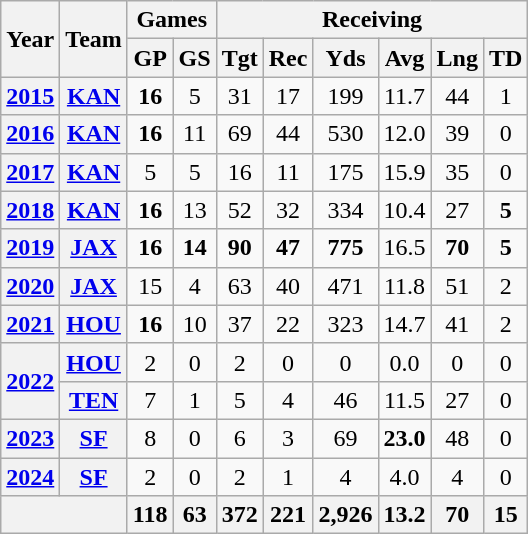<table class="wikitable" style="text-align:center">
<tr>
<th rowspan="2">Year</th>
<th rowspan="2">Team</th>
<th colspan="2">Games</th>
<th colspan="6">Receiving</th>
</tr>
<tr>
<th>GP</th>
<th>GS</th>
<th>Tgt</th>
<th>Rec</th>
<th>Yds</th>
<th>Avg</th>
<th>Lng</th>
<th>TD</th>
</tr>
<tr>
<th><a href='#'>2015</a></th>
<th><a href='#'>KAN</a></th>
<td><strong>16</strong></td>
<td>5</td>
<td>31</td>
<td>17</td>
<td>199</td>
<td>11.7</td>
<td>44</td>
<td>1</td>
</tr>
<tr>
<th><a href='#'>2016</a></th>
<th><a href='#'>KAN</a></th>
<td><strong>16</strong></td>
<td>11</td>
<td>69</td>
<td>44</td>
<td>530</td>
<td>12.0</td>
<td>39</td>
<td>0</td>
</tr>
<tr>
<th><a href='#'>2017</a></th>
<th><a href='#'>KAN</a></th>
<td>5</td>
<td>5</td>
<td>16</td>
<td>11</td>
<td>175</td>
<td>15.9</td>
<td>35</td>
<td>0</td>
</tr>
<tr>
<th><a href='#'>2018</a></th>
<th><a href='#'>KAN</a></th>
<td><strong>16</strong></td>
<td>13</td>
<td>52</td>
<td>32</td>
<td>334</td>
<td>10.4</td>
<td>27</td>
<td><strong>5</strong></td>
</tr>
<tr>
<th><a href='#'>2019</a></th>
<th><a href='#'>JAX</a></th>
<td><strong>16</strong></td>
<td><strong>14</strong></td>
<td><strong>90</strong></td>
<td><strong>47</strong></td>
<td><strong>775</strong></td>
<td>16.5</td>
<td><strong>70</strong></td>
<td><strong>5</strong></td>
</tr>
<tr>
<th><a href='#'>2020</a></th>
<th><a href='#'>JAX</a></th>
<td>15</td>
<td>4</td>
<td>63</td>
<td>40</td>
<td>471</td>
<td>11.8</td>
<td>51</td>
<td>2</td>
</tr>
<tr>
<th><a href='#'>2021</a></th>
<th><a href='#'>HOU</a></th>
<td><strong>16</strong></td>
<td>10</td>
<td>37</td>
<td>22</td>
<td>323</td>
<td>14.7</td>
<td>41</td>
<td>2</td>
</tr>
<tr>
<th rowspan="2"><a href='#'>2022</a></th>
<th><a href='#'>HOU</a></th>
<td>2</td>
<td>0</td>
<td>2</td>
<td>0</td>
<td>0</td>
<td>0.0</td>
<td>0</td>
<td>0</td>
</tr>
<tr>
<th><a href='#'>TEN</a></th>
<td>7</td>
<td>1</td>
<td>5</td>
<td>4</td>
<td>46</td>
<td>11.5</td>
<td>27</td>
<td>0</td>
</tr>
<tr>
<th><a href='#'>2023</a></th>
<th><a href='#'>SF</a></th>
<td>8</td>
<td>0</td>
<td>6</td>
<td>3</td>
<td>69</td>
<td><strong>23.0</strong></td>
<td>48</td>
<td>0</td>
</tr>
<tr>
<th><a href='#'>2024</a></th>
<th><a href='#'>SF</a></th>
<td>2</td>
<td>0</td>
<td>2</td>
<td>1</td>
<td>4</td>
<td>4.0</td>
<td>4</td>
<td>0</td>
</tr>
<tr>
<th colspan="2"></th>
<th>118</th>
<th>63</th>
<th>372</th>
<th>221</th>
<th>2,926</th>
<th>13.2</th>
<th>70</th>
<th>15</th>
</tr>
</table>
